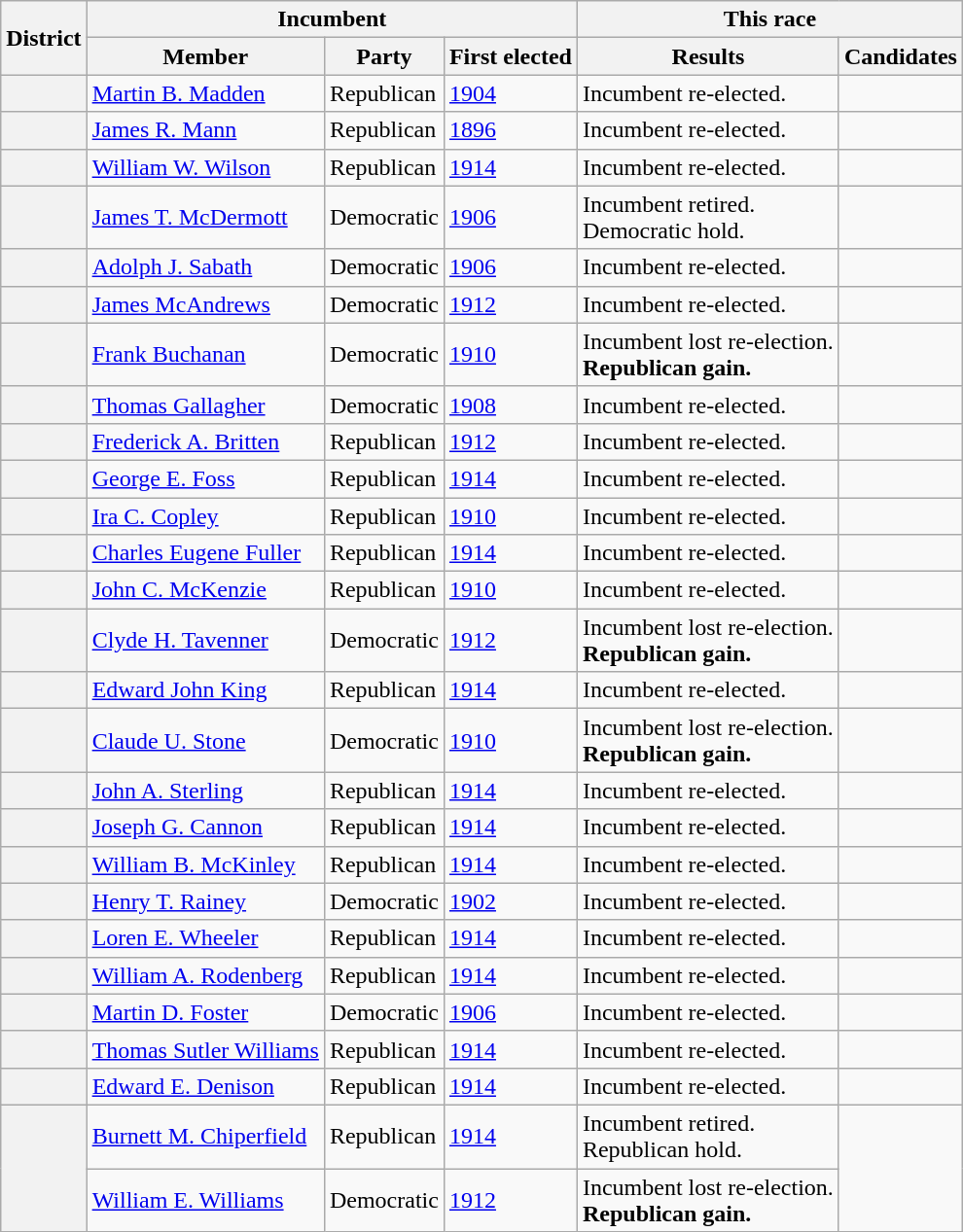<table class="wikitable">
<tr>
<th rowspan="2">District</th>
<th colspan="3">Incumbent</th>
<th colspan="2">This race</th>
</tr>
<tr>
<th>Member</th>
<th>Party</th>
<th>First elected</th>
<th>Results</th>
<th>Candidates</th>
</tr>
<tr>
<th></th>
<td><a href='#'>Martin B. Madden</a></td>
<td>Republican</td>
<td><a href='#'>1904</a></td>
<td>Incumbent re-elected.</td>
<td nowrap=""></td>
</tr>
<tr>
<th></th>
<td><a href='#'>James R. Mann</a></td>
<td>Republican</td>
<td><a href='#'>1896</a></td>
<td>Incumbent re-elected.</td>
<td nowrap=""></td>
</tr>
<tr>
<th></th>
<td><a href='#'>William W. Wilson</a></td>
<td>Republican</td>
<td><a href='#'>1914</a></td>
<td>Incumbent re-elected.</td>
<td nowrap=""></td>
</tr>
<tr>
<th></th>
<td><a href='#'>James T. McDermott</a></td>
<td>Democratic</td>
<td><a href='#'>1906</a></td>
<td>Incumbent retired.<br>Democratic hold.</td>
<td nowrap=""></td>
</tr>
<tr>
<th></th>
<td><a href='#'>Adolph J. Sabath</a></td>
<td>Democratic</td>
<td><a href='#'>1906</a></td>
<td>Incumbent re-elected.</td>
<td nowrap=""></td>
</tr>
<tr>
<th></th>
<td><a href='#'>James McAndrews</a></td>
<td>Democratic</td>
<td><a href='#'>1912</a></td>
<td>Incumbent re-elected.</td>
<td nowrap=""></td>
</tr>
<tr>
<th></th>
<td><a href='#'>Frank Buchanan</a></td>
<td>Democratic</td>
<td><a href='#'>1910</a></td>
<td>Incumbent lost re-election.<br><strong>Republican gain.</strong></td>
<td nowrap=""></td>
</tr>
<tr>
<th></th>
<td><a href='#'>Thomas Gallagher</a></td>
<td>Democratic</td>
<td><a href='#'>1908</a></td>
<td>Incumbent re-elected.</td>
<td nowrap=""></td>
</tr>
<tr>
<th></th>
<td><a href='#'>Frederick A. Britten</a></td>
<td>Republican</td>
<td><a href='#'>1912</a></td>
<td>Incumbent re-elected.</td>
<td nowrap=""></td>
</tr>
<tr>
<th></th>
<td><a href='#'>George E. Foss</a></td>
<td>Republican</td>
<td><a href='#'>1914</a></td>
<td>Incumbent re-elected.</td>
<td nowrap=""></td>
</tr>
<tr>
<th></th>
<td><a href='#'>Ira C. Copley</a></td>
<td>Republican</td>
<td><a href='#'>1910</a></td>
<td>Incumbent re-elected.</td>
<td nowrap=""></td>
</tr>
<tr>
<th></th>
<td><a href='#'>Charles Eugene Fuller</a></td>
<td>Republican</td>
<td><a href='#'>1914</a></td>
<td>Incumbent re-elected.</td>
<td nowrap=""></td>
</tr>
<tr>
<th></th>
<td><a href='#'>John C. McKenzie</a></td>
<td>Republican</td>
<td><a href='#'>1910</a></td>
<td>Incumbent re-elected.</td>
<td nowrap=""></td>
</tr>
<tr>
<th></th>
<td><a href='#'>Clyde H. Tavenner</a></td>
<td>Democratic</td>
<td><a href='#'>1912</a></td>
<td>Incumbent lost re-election.<br><strong>Republican gain.</strong></td>
<td nowrap=""></td>
</tr>
<tr>
<th></th>
<td><a href='#'>Edward John King</a></td>
<td>Republican</td>
<td><a href='#'>1914</a></td>
<td>Incumbent re-elected.</td>
<td nowrap=""></td>
</tr>
<tr>
<th></th>
<td><a href='#'>Claude U. Stone</a></td>
<td>Democratic</td>
<td><a href='#'>1910</a></td>
<td>Incumbent lost re-election.<br><strong>Republican gain.</strong></td>
<td nowrap=""></td>
</tr>
<tr>
<th></th>
<td><a href='#'>John A. Sterling</a></td>
<td>Republican</td>
<td><a href='#'>1914</a></td>
<td>Incumbent re-elected.</td>
<td nowrap=""></td>
</tr>
<tr>
<th></th>
<td><a href='#'>Joseph G. Cannon</a></td>
<td>Republican</td>
<td><a href='#'>1914</a></td>
<td>Incumbent re-elected.</td>
<td nowrap=""><br></td>
</tr>
<tr>
<th></th>
<td><a href='#'>William B. McKinley</a></td>
<td>Republican</td>
<td><a href='#'>1914</a></td>
<td>Incumbent re-elected.</td>
<td nowrap=""></td>
</tr>
<tr>
<th></th>
<td><a href='#'>Henry T. Rainey</a></td>
<td>Democratic</td>
<td><a href='#'>1902</a></td>
<td>Incumbent re-elected.</td>
<td nowrap=""></td>
</tr>
<tr>
<th></th>
<td><a href='#'>Loren E. Wheeler</a></td>
<td>Republican</td>
<td><a href='#'>1914</a></td>
<td>Incumbent re-elected.</td>
<td nowrap=""></td>
</tr>
<tr>
<th></th>
<td><a href='#'>William A. Rodenberg</a></td>
<td>Republican</td>
<td><a href='#'>1914</a></td>
<td>Incumbent re-elected.</td>
<td nowrap=""></td>
</tr>
<tr>
<th></th>
<td><a href='#'>Martin D. Foster</a></td>
<td>Democratic</td>
<td><a href='#'>1906</a></td>
<td>Incumbent re-elected.</td>
<td nowrap=""></td>
</tr>
<tr>
<th></th>
<td><a href='#'>Thomas Sutler Williams</a></td>
<td>Republican</td>
<td><a href='#'>1914</a></td>
<td>Incumbent re-elected.</td>
<td nowrap=""></td>
</tr>
<tr>
<th></th>
<td><a href='#'>Edward E. Denison</a></td>
<td>Republican</td>
<td><a href='#'>1914</a></td>
<td>Incumbent re-elected.</td>
<td nowrap=""></td>
</tr>
<tr>
<th rowspan="2"><br></th>
<td><a href='#'>Burnett M. Chiperfield</a></td>
<td>Republican</td>
<td><a href='#'>1914</a></td>
<td>Incumbent retired.<br>Republican hold.</td>
<td rowspan="2" nowrap=""><br></td>
</tr>
<tr>
<td><a href='#'>William E. Williams</a></td>
<td>Democratic</td>
<td><a href='#'>1912</a></td>
<td>Incumbent lost re-election.<br><strong>Republican gain.</strong></td>
</tr>
</table>
